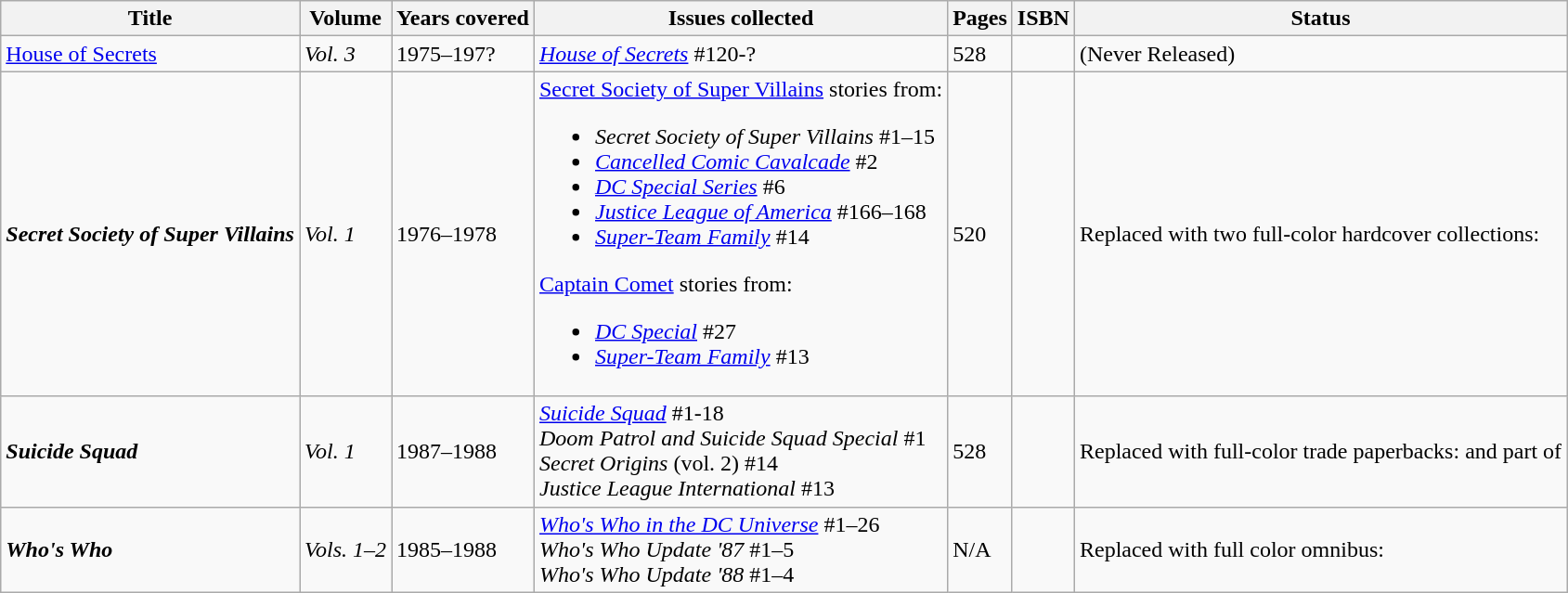<table class="wikitable sortable">
<tr>
<th>Title</th>
<th>Volume</th>
<th>Years covered</th>
<th class="unsortable">Issues collected</th>
<th>Pages</th>
<th class="unsortable">ISBN</th>
<th class="unsortable">Status</th>
</tr>
<tr>
<td><a href='#'>House of Secrets</a></td>
<td><em>Vol. 3</em></td>
<td>1975–197?</td>
<td><em><a href='#'>House of Secrets</a></em> #120-?</td>
<td>528</td>
<td></td>
<td> (Never Released)</td>
</tr>
<tr>
<td><strong><em>Secret Society of Super Villains</em></strong></td>
<td><em>Vol. 1</em></td>
<td>1976–1978</td>
<td><a href='#'>Secret Society of Super Villains</a> stories from:<br><ul><li><em>Secret Society of Super Villains</em> #1–15</li><li><em><a href='#'>Cancelled Comic Cavalcade</a></em> #2</li><li><em><a href='#'>DC Special Series</a></em> #6</li><li><em><a href='#'>Justice League of America</a></em> #166–168</li><li><em><a href='#'>Super-Team Family</a></em> #14</li></ul><a href='#'>Captain Comet</a> stories from:<ul><li><em><a href='#'>DC Special</a></em> #27</li><li><em><a href='#'>Super-Team Family</a></em> #13</li></ul></td>
<td>520</td>
<td style=white-space:nowrap></td>
<td>Replaced with two full-color hardcover collections: </td>
</tr>
<tr>
<td><strong><em>Suicide Squad</em></strong></td>
<td><em>Vol. 1</em></td>
<td>1987–1988</td>
<td><em><a href='#'>Suicide Squad</a></em> #1-18<br><em>Doom Patrol and Suicide Squad Special</em> #1<br><em>Secret Origins</em> (vol. 2) #14<br><em>Justice League International</em> #13</td>
<td>528</td>
<td></td>
<td>Replaced with full-color trade paperbacks:  and part of </td>
</tr>
<tr>
<td><strong><em>Who's Who</em></strong></td>
<td><em>Vols. 1</em>–<em>2</em></td>
<td>1985–1988</td>
<td><em><a href='#'>Who's Who in the DC Universe</a></em> #1–26<br><em>Who's Who Update '87</em> #1–5<br><em>Who's Who Update '88</em> #1–4</td>
<td>N/A</td>
<td></td>
<td>Replaced with full color omnibus: </td>
</tr>
</table>
